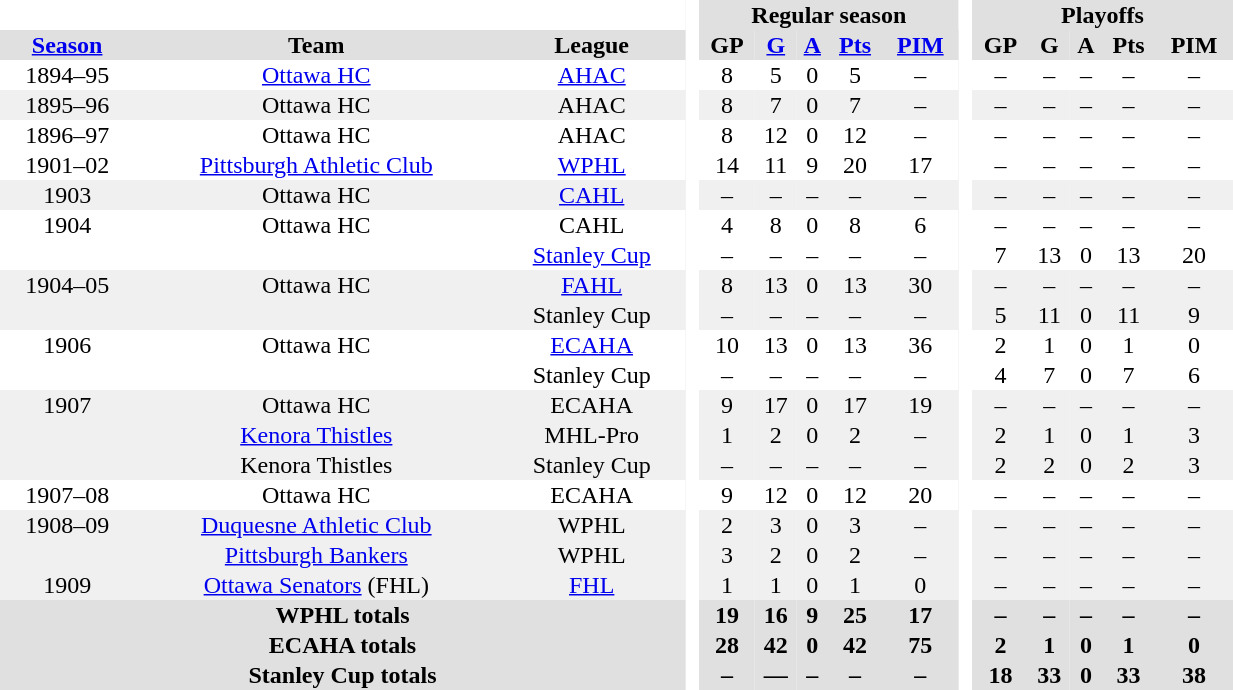<table BORDER="0" CELLPADDING="1" CELLSPACING="0" width="65%" style="text-align:center">
<tr bgcolor="#e0e0e0">
<th colspan="3" bgcolor="#ffffff"> </th>
<th rowspan="99" bgcolor="#ffffff"> </th>
<th colspan="5">Regular season</th>
<th rowspan="99" bgcolor="#ffffff"> </th>
<th colspan="5">Playoffs</th>
</tr>
<tr bgcolor="#e0e0e0">
<th><a href='#'>Season</a></th>
<th>Team</th>
<th>League</th>
<th>GP</th>
<th><a href='#'>G</a></th>
<th><a href='#'>A</a></th>
<th><a href='#'>Pts</a></th>
<th><a href='#'>PIM</a></th>
<th>GP</th>
<th>G</th>
<th>A</th>
<th>Pts</th>
<th>PIM</th>
</tr>
<tr>
<td>1894–95</td>
<td><a href='#'>Ottawa HC</a></td>
<td><a href='#'>AHAC</a></td>
<td>8</td>
<td>5</td>
<td>0</td>
<td>5</td>
<td>–</td>
<td>–</td>
<td>–</td>
<td>–</td>
<td>–</td>
<td>–</td>
</tr>
<tr bgcolor="#f0f0f0">
<td>1895–96</td>
<td>Ottawa HC</td>
<td>AHAC</td>
<td>8</td>
<td>7</td>
<td>0</td>
<td>7</td>
<td>–</td>
<td>–</td>
<td>–</td>
<td>–</td>
<td>–</td>
<td>–</td>
</tr>
<tr>
<td>1896–97</td>
<td>Ottawa HC</td>
<td>AHAC</td>
<td>8</td>
<td>12</td>
<td>0</td>
<td>12</td>
<td>–</td>
<td>–</td>
<td>–</td>
<td>–</td>
<td>–</td>
<td>–</td>
</tr>
<tr>
<td>1901–02</td>
<td><a href='#'>Pittsburgh Athletic Club</a></td>
<td><a href='#'>WPHL</a></td>
<td>14</td>
<td>11</td>
<td>9</td>
<td>20</td>
<td>17</td>
<td>–</td>
<td>–</td>
<td>–</td>
<td>–</td>
<td>–</td>
</tr>
<tr bgcolor="#f0f0f0">
<td>1903</td>
<td>Ottawa HC</td>
<td><a href='#'>CAHL</a></td>
<td>–</td>
<td>–</td>
<td>–</td>
<td>–</td>
<td>–</td>
<td>–</td>
<td>–</td>
<td>–</td>
<td>–</td>
<td>–</td>
</tr>
<tr>
<td>1904</td>
<td>Ottawa HC</td>
<td>CAHL</td>
<td>4</td>
<td>8</td>
<td>0</td>
<td>8</td>
<td>6</td>
<td>–</td>
<td>–</td>
<td>–</td>
<td>–</td>
<td>–</td>
</tr>
<tr>
<td></td>
<td></td>
<td><a href='#'>Stanley Cup</a></td>
<td>–</td>
<td>–</td>
<td>–</td>
<td>–</td>
<td>–</td>
<td>7</td>
<td>13</td>
<td>0</td>
<td>13</td>
<td>20</td>
</tr>
<tr bgcolor="#f0f0f0">
<td>1904–05</td>
<td>Ottawa HC</td>
<td><a href='#'>FAHL</a></td>
<td>8</td>
<td>13</td>
<td>0</td>
<td>13</td>
<td>30</td>
<td>–</td>
<td>–</td>
<td>–</td>
<td>–</td>
<td>–</td>
</tr>
<tr bgcolor="#f0f0f0">
<td></td>
<td></td>
<td>Stanley Cup</td>
<td>–</td>
<td>–</td>
<td>–</td>
<td>–</td>
<td>–</td>
<td>5</td>
<td>11</td>
<td>0</td>
<td>11</td>
<td>9</td>
</tr>
<tr>
<td>1906</td>
<td>Ottawa HC</td>
<td><a href='#'>ECAHA</a></td>
<td>10</td>
<td>13</td>
<td>0</td>
<td>13</td>
<td>36</td>
<td>2</td>
<td>1</td>
<td>0</td>
<td>1</td>
<td>0</td>
</tr>
<tr>
<td></td>
<td></td>
<td>Stanley Cup</td>
<td>–</td>
<td>–</td>
<td>–</td>
<td>–</td>
<td>–</td>
<td>4</td>
<td>7</td>
<td>0</td>
<td>7</td>
<td>6</td>
</tr>
<tr bgcolor="#f0f0f0">
<td>1907</td>
<td>Ottawa HC</td>
<td>ECAHA</td>
<td>9</td>
<td>17</td>
<td>0</td>
<td>17</td>
<td>19</td>
<td>–</td>
<td>–</td>
<td>–</td>
<td>–</td>
<td>–</td>
</tr>
<tr bgcolor="#f0f0f0">
<td></td>
<td><a href='#'>Kenora Thistles</a></td>
<td>MHL-Pro</td>
<td>1</td>
<td>2</td>
<td>0</td>
<td>2</td>
<td>–</td>
<td>2</td>
<td>1</td>
<td>0</td>
<td>1</td>
<td>3</td>
</tr>
<tr bgcolor="#f0f0f0">
<td></td>
<td>Kenora Thistles</td>
<td>Stanley Cup</td>
<td>–</td>
<td>–</td>
<td>–</td>
<td>–</td>
<td>–</td>
<td>2</td>
<td>2</td>
<td>0</td>
<td>2</td>
<td>3</td>
</tr>
<tr>
<td>1907–08</td>
<td>Ottawa HC</td>
<td>ECAHA</td>
<td>9</td>
<td>12</td>
<td>0</td>
<td>12</td>
<td>20</td>
<td>–</td>
<td>–</td>
<td>–</td>
<td>–</td>
<td>–</td>
</tr>
<tr bgcolor="#f0f0f0">
<td>1908–09</td>
<td><a href='#'>Duquesne Athletic Club</a></td>
<td>WPHL</td>
<td>2</td>
<td>3</td>
<td>0</td>
<td>3</td>
<td>–</td>
<td>–</td>
<td>–</td>
<td>–</td>
<td>–</td>
<td>–</td>
</tr>
<tr bgcolor="#f0f0f0">
<td></td>
<td><a href='#'>Pittsburgh Bankers</a></td>
<td>WPHL</td>
<td>3</td>
<td>2</td>
<td>0</td>
<td>2</td>
<td>–</td>
<td>–</td>
<td>–</td>
<td>–</td>
<td>–</td>
<td>–</td>
</tr>
<tr bgcolor="#f0f0f0">
<td>1909</td>
<td><a href='#'>Ottawa Senators</a> (FHL)</td>
<td><a href='#'>FHL</a></td>
<td>1</td>
<td>1</td>
<td>0</td>
<td>1</td>
<td>0</td>
<td>–</td>
<td>–</td>
<td>–</td>
<td>–</td>
<td>–</td>
</tr>
<tr bgcolor="#e0e0e0">
<th colspan="3">WPHL totals</th>
<th>19</th>
<th>16</th>
<th>9</th>
<th>25</th>
<th>17</th>
<th>–</th>
<th>–</th>
<th>–</th>
<th>–</th>
<th>–</th>
</tr>
<tr bgcolor="#e0e0e0">
<th colspan="3">ECAHA totals</th>
<th>28</th>
<th>42</th>
<th>0</th>
<th>42</th>
<th>75</th>
<th>2</th>
<th>1</th>
<th>0</th>
<th>1</th>
<th>0</th>
</tr>
<tr bgcolor="#e0e0e0">
<th colspan="3">Stanley Cup totals</th>
<th>–</th>
<th>—</th>
<th>–</th>
<th>–</th>
<th>–</th>
<th>18</th>
<th>33</th>
<th>0</th>
<th>33</th>
<th>38</th>
</tr>
</table>
